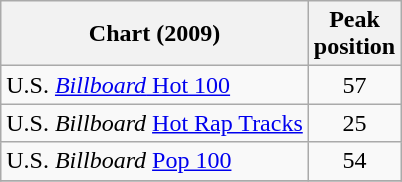<table class="wikitable sortable">
<tr>
<th>Chart (2009)</th>
<th>Peak<br>position</th>
</tr>
<tr>
<td>U.S. <a href='#'><em>Billboard</em> Hot 100</a></td>
<td align="center">57</td>
</tr>
<tr>
<td>U.S. <em>Billboard</em> <a href='#'>Hot Rap Tracks</a></td>
<td align="center">25</td>
</tr>
<tr>
<td>U.S. <em>Billboard</em> <a href='#'>Pop 100</a></td>
<td align="center">54</td>
</tr>
<tr>
</tr>
</table>
